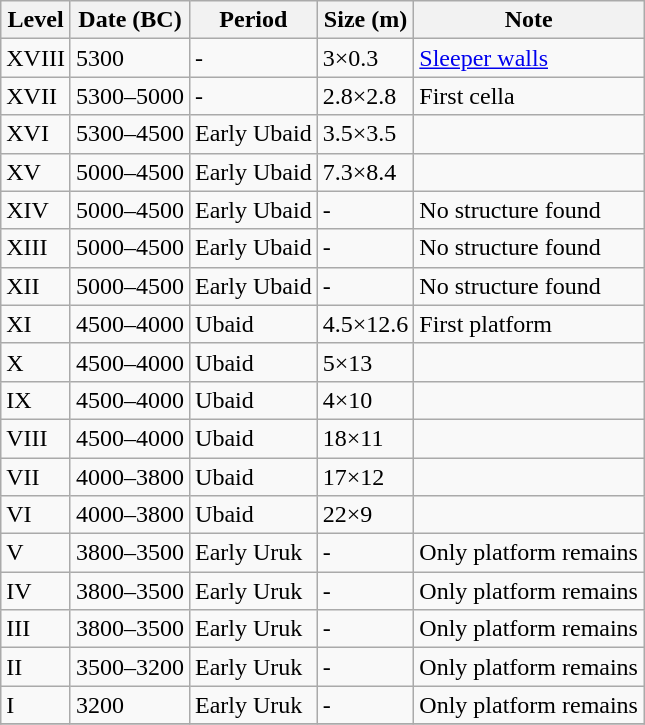<table class="wikitable">
<tr>
<th>Level</th>
<th>Date (BC)</th>
<th>Period</th>
<th>Size (m)</th>
<th>Note</th>
</tr>
<tr>
<td>XVIII</td>
<td>5300</td>
<td>-</td>
<td>3×0.3</td>
<td><a href='#'>Sleeper walls</a></td>
</tr>
<tr>
<td>XVII</td>
<td>5300–5000</td>
<td>-</td>
<td>2.8×2.8</td>
<td>First cella</td>
</tr>
<tr>
<td>XVI</td>
<td>5300–4500</td>
<td>Early Ubaid</td>
<td>3.5×3.5</td>
<td></td>
</tr>
<tr>
<td>XV</td>
<td>5000–4500</td>
<td>Early Ubaid</td>
<td>7.3×8.4</td>
<td></td>
</tr>
<tr>
<td>XIV</td>
<td>5000–4500</td>
<td>Early Ubaid</td>
<td>-</td>
<td>No structure found</td>
</tr>
<tr>
<td>XIII</td>
<td>5000–4500</td>
<td>Early Ubaid</td>
<td>-</td>
<td>No structure found</td>
</tr>
<tr>
<td>XII</td>
<td>5000–4500</td>
<td>Early Ubaid</td>
<td>-</td>
<td>No structure found</td>
</tr>
<tr>
<td>XI</td>
<td>4500–4000</td>
<td>Ubaid</td>
<td>4.5×12.6</td>
<td>First platform</td>
</tr>
<tr>
<td>X</td>
<td>4500–4000</td>
<td>Ubaid</td>
<td>5×13</td>
<td></td>
</tr>
<tr>
<td>IX</td>
<td>4500–4000</td>
<td>Ubaid</td>
<td>4×10</td>
<td></td>
</tr>
<tr>
<td>VIII</td>
<td>4500–4000</td>
<td>Ubaid</td>
<td>18×11</td>
<td></td>
</tr>
<tr>
<td>VII</td>
<td>4000–3800</td>
<td>Ubaid</td>
<td>17×12</td>
<td></td>
</tr>
<tr>
<td>VI</td>
<td>4000–3800</td>
<td>Ubaid</td>
<td>22×9</td>
<td></td>
</tr>
<tr>
<td>V</td>
<td>3800–3500</td>
<td>Early Uruk</td>
<td>-</td>
<td>Only platform remains</td>
</tr>
<tr>
<td>IV</td>
<td>3800–3500</td>
<td>Early Uruk</td>
<td>-</td>
<td>Only platform remains</td>
</tr>
<tr>
<td>III</td>
<td>3800–3500</td>
<td>Early Uruk</td>
<td>-</td>
<td>Only platform remains</td>
</tr>
<tr>
<td>II</td>
<td>3500–3200</td>
<td>Early Uruk</td>
<td>-</td>
<td>Only platform remains</td>
</tr>
<tr>
<td>I</td>
<td>3200</td>
<td>Early Uruk</td>
<td>-</td>
<td>Only platform remains</td>
</tr>
<tr>
</tr>
</table>
